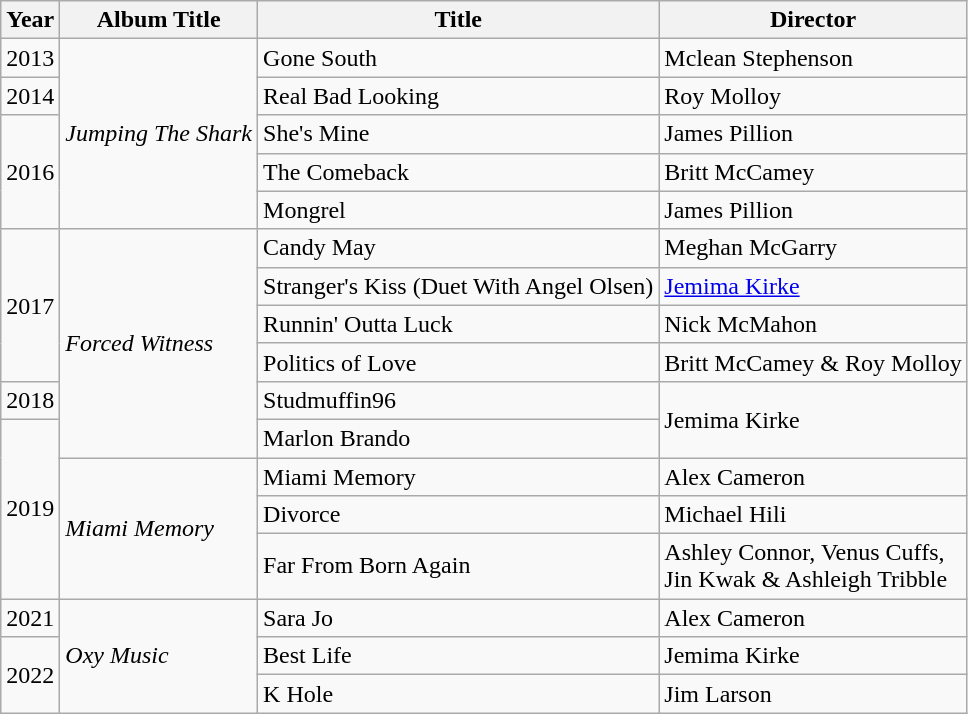<table class="wikitable">
<tr>
<th>Year</th>
<th>Album Title</th>
<th>Title</th>
<th>Director</th>
</tr>
<tr>
<td>2013</td>
<td rowspan="5"><em>Jumping The Shark</em></td>
<td>Gone South</td>
<td>Mclean Stephenson</td>
</tr>
<tr>
<td>2014</td>
<td>Real Bad Looking</td>
<td>Roy Molloy</td>
</tr>
<tr>
<td rowspan="3">2016</td>
<td>She's Mine</td>
<td>James Pillion</td>
</tr>
<tr>
<td>The Comeback</td>
<td>Britt McCamey</td>
</tr>
<tr>
<td>Mongrel</td>
<td>James Pillion</td>
</tr>
<tr>
<td rowspan="4">2017</td>
<td rowspan="6"><em>Forced Witness</em></td>
<td>Candy May</td>
<td>Meghan McGarry</td>
</tr>
<tr>
<td>Stranger's Kiss (Duet With Angel Olsen)</td>
<td><a href='#'>Jemima Kirke</a></td>
</tr>
<tr>
<td>Runnin' Outta Luck</td>
<td>Nick McMahon</td>
</tr>
<tr>
<td>Politics of Love</td>
<td>Britt McCamey & Roy Molloy</td>
</tr>
<tr>
<td>2018</td>
<td>Studmuffin96</td>
<td rowspan="2">Jemima Kirke</td>
</tr>
<tr>
<td rowspan="4">2019</td>
<td>Marlon Brando</td>
</tr>
<tr>
<td rowspan="3"><em>Miami Memory</em></td>
<td>Miami Memory</td>
<td>Alex Cameron</td>
</tr>
<tr>
<td>Divorce</td>
<td>Michael Hili</td>
</tr>
<tr>
<td>Far From Born Again</td>
<td>Ashley Connor, Venus Cuffs, <br>Jin Kwak & Ashleigh Tribble</td>
</tr>
<tr>
<td>2021</td>
<td rowspan="3"><em>Oxy Music</em></td>
<td>Sara Jo</td>
<td>Alex Cameron</td>
</tr>
<tr>
<td rowspan="2">2022</td>
<td>Best Life</td>
<td>Jemima Kirke</td>
</tr>
<tr>
<td>K Hole</td>
<td>Jim Larson</td>
</tr>
</table>
